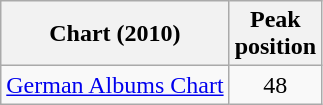<table class="wikitable sortable">
<tr>
<th>Chart (2010)</th>
<th>Peak<br>position</th>
</tr>
<tr>
<td><a href='#'>German Albums Chart</a></td>
<td style="text-align:center;">48</td>
</tr>
</table>
